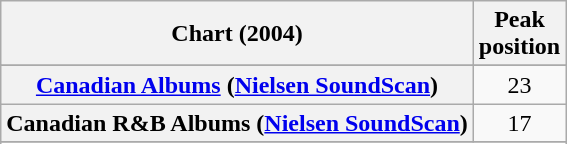<table class="wikitable plainrowheaders sortable" style="text-align:center;">
<tr>
<th scope="col">Chart (2004)</th>
<th scope="col">Peak<br>position</th>
</tr>
<tr>
</tr>
<tr>
<th scope="row"><a href='#'>Canadian Albums</a> (<a href='#'>Nielsen SoundScan</a>)</th>
<td>23</td>
</tr>
<tr>
<th scope="row">Canadian R&B Albums (<a href='#'>Nielsen SoundScan</a>)</th>
<td>17</td>
</tr>
<tr>
</tr>
<tr>
</tr>
<tr>
</tr>
<tr>
</tr>
<tr>
</tr>
<tr>
</tr>
<tr>
</tr>
<tr>
</tr>
<tr>
</tr>
<tr>
</tr>
</table>
